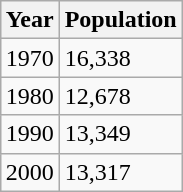<table class="wikitable" style="float:right; margin-left:12px;">
<tr>
<th>Year</th>
<th>Population</th>
</tr>
<tr>
<td>1970</td>
<td>16,338</td>
</tr>
<tr>
<td>1980</td>
<td>12,678</td>
</tr>
<tr>
<td>1990</td>
<td>13,349</td>
</tr>
<tr>
<td>2000</td>
<td>13,317</td>
</tr>
</table>
